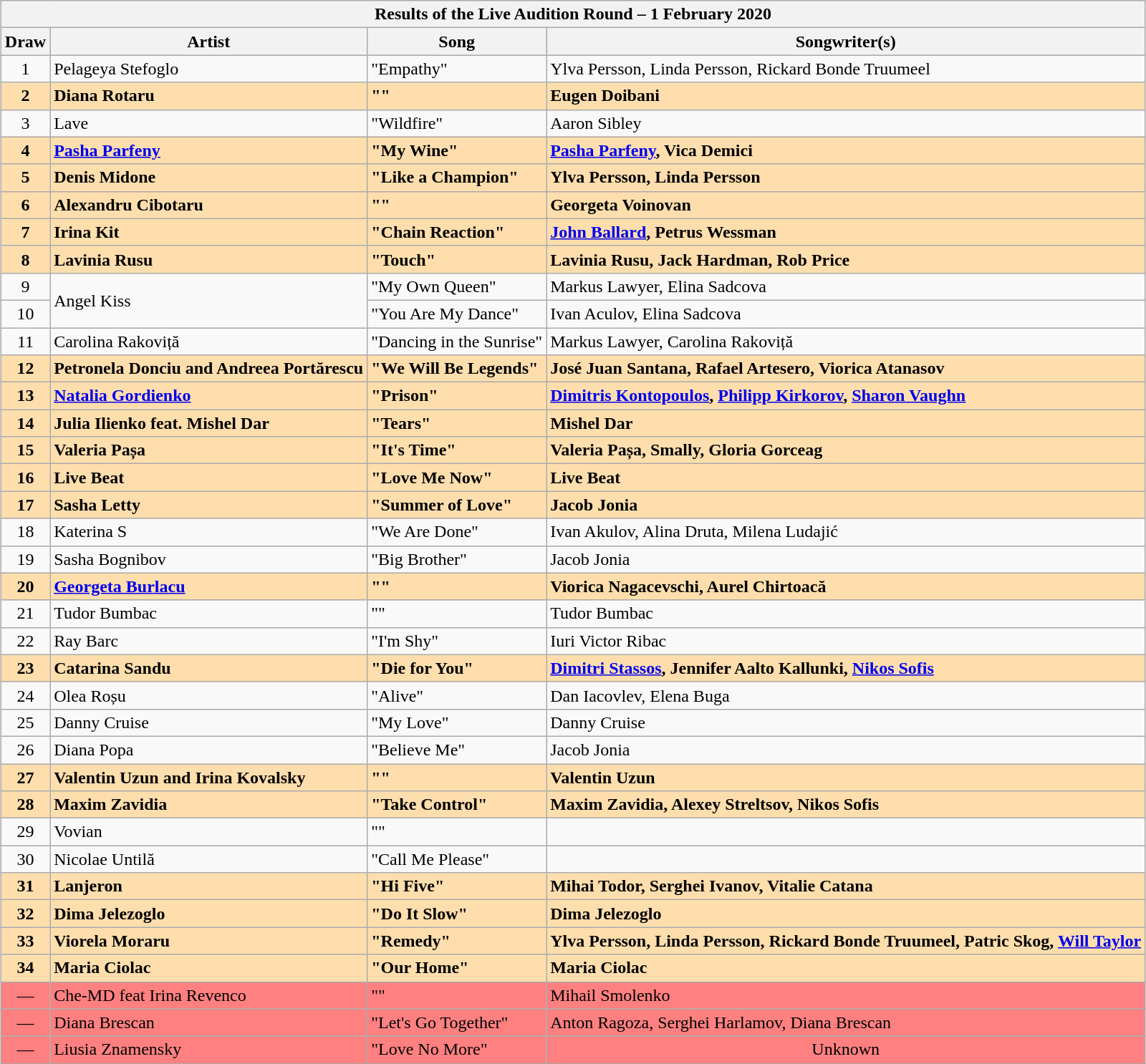<table class="wikitable collapsible collapsed" style="margin: 1em auto 1em auto">
<tr>
<th colspan=4>Results of the Live Audition Round – 1 February 2020</th>
</tr>
<tr style="Background:#ccc;">
<th>Draw</th>
<th>Artist</th>
<th>Song</th>
<th>Songwriter(s)</th>
</tr>
<tr>
<td align="center">1</td>
<td>Pelageya Stefoglo</td>
<td>"Empathy"</td>
<td>Ylva Persson, Linda Persson, Rickard Bonde Truumeel</td>
</tr>
<tr style="font-weight:bold; background:navajowhite;">
<td align="center">2</td>
<td>Diana Rotaru</td>
<td>""</td>
<td>Eugen Doibani</td>
</tr>
<tr>
<td align="center">3</td>
<td>Lave</td>
<td>"Wildfire"</td>
<td>Aaron Sibley</td>
</tr>
<tr style="font-weight:bold; background:navajowhite;">
<td align="center">4</td>
<td><a href='#'>Pasha Parfeny</a></td>
<td>"My Wine"</td>
<td><a href='#'>Pasha Parfeny</a>, Vica Demici</td>
</tr>
<tr style="font-weight:bold; background:navajowhite;">
<td align="center">5</td>
<td>Denis Midone</td>
<td>"Like a Champion"</td>
<td>Ylva Persson, Linda Persson</td>
</tr>
<tr style="font-weight:bold; background:navajowhite;">
<td align="center">6</td>
<td>Alexandru Cibotaru</td>
<td>""</td>
<td>Georgeta Voinovan</td>
</tr>
<tr style="font-weight:bold; background:navajowhite;">
<td align="center">7</td>
<td>Irina Kit</td>
<td>"Chain Reaction"</td>
<td><a href='#'>John Ballard</a>, Petrus Wessman</td>
</tr>
<tr style="font-weight:bold; background:navajowhite;">
<td align="center">8</td>
<td>Lavinia Rusu</td>
<td>"Touch"</td>
<td>Lavinia Rusu, Jack Hardman, Rob Price</td>
</tr>
<tr>
<td align="center">9</td>
<td rowspan="2">Angel Kiss</td>
<td>"My Own Queen"</td>
<td>Markus Lawyer, Elina Sadcova</td>
</tr>
<tr>
<td align="center">10</td>
<td>"You Are My Dance"</td>
<td>Ivan Aculov, Elina Sadcova</td>
</tr>
<tr>
<td align="center">11</td>
<td>Carolina Rakoviță</td>
<td>"Dancing in the Sunrise"</td>
<td>Markus Lawyer, Carolina Rakoviță</td>
</tr>
<tr style="font-weight:bold; background:navajowhite;">
<td align="center">12</td>
<td>Petronela Donciu and Andreea Portărescu</td>
<td>"We Will Be Legends"</td>
<td>José Juan Santana, Rafael Artesero, Viorica Atanasov</td>
</tr>
<tr style="font-weight:bold; background:navajowhite;">
<td align="center">13</td>
<td><a href='#'>Natalia Gordienko</a></td>
<td>"Prison"</td>
<td><a href='#'>Dimitris Kontopoulos</a>, <a href='#'>Philipp Kirkorov</a>, <a href='#'>Sharon Vaughn</a></td>
</tr>
<tr style="font-weight:bold; background:navajowhite;">
<td align="center">14</td>
<td>Julia Ilienko feat. Mishel Dar</td>
<td>"Tears"</td>
<td>Mishel Dar</td>
</tr>
<tr style="font-weight:bold; background:navajowhite;">
<td align="center">15</td>
<td>Valeria Pașa</td>
<td>"It's Time"</td>
<td>Valeria Pașa, Smally, Gloria Gorceag</td>
</tr>
<tr style="font-weight:bold; background:navajowhite;">
<td align="center">16</td>
<td>Live Beat</td>
<td>"Love Me Now"</td>
<td>Live Beat</td>
</tr>
<tr style="font-weight:bold; background:navajowhite;">
<td align="center">17</td>
<td>Sasha Letty</td>
<td>"Summer of Love"</td>
<td>Jacob Jonia</td>
</tr>
<tr>
<td align="center">18</td>
<td>Katerina S</td>
<td>"We Are Done"</td>
<td>Ivan Akulov, Alina Druta, Milena Ludajić</td>
</tr>
<tr>
<td align="center">19</td>
<td>Sasha Bognibov</td>
<td>"Big Brother"</td>
<td>Jacob Jonia</td>
</tr>
<tr style="font-weight:bold; background:navajowhite;">
<td align="center">20</td>
<td><a href='#'>Georgeta Burlacu</a></td>
<td>""</td>
<td>Viorica Nagacevschi, Aurel Chirtoacă</td>
</tr>
<tr>
<td align="center">21</td>
<td>Tudor Bumbac</td>
<td>""</td>
<td>Tudor Bumbac</td>
</tr>
<tr>
<td align="center">22</td>
<td>Ray Barc</td>
<td>"I'm Shy"</td>
<td>Iuri Victor Ribac</td>
</tr>
<tr style="font-weight:bold; background:navajowhite;">
<td align="center">23</td>
<td>Catarina Sandu</td>
<td>"Die for You"</td>
<td><a href='#'>Dimitri Stassos</a>, Jennifer Aalto Kallunki, <a href='#'>Nikos Sofis</a></td>
</tr>
<tr>
<td align="center">24</td>
<td>Olea Roșu</td>
<td>"Alive"</td>
<td>Dan Iacovlev, Elena Buga</td>
</tr>
<tr>
<td align="center">25</td>
<td>Danny Cruise</td>
<td>"My Love"</td>
<td>Danny Cruise</td>
</tr>
<tr>
<td align="center">26</td>
<td>Diana Popa</td>
<td>"Believe Me"</td>
<td>Jacob Jonia</td>
</tr>
<tr style="font-weight:bold; background:navajowhite;">
<td align="center">27</td>
<td>Valentin Uzun and Irina Kovalsky</td>
<td>""</td>
<td>Valentin Uzun</td>
</tr>
<tr style="font-weight:bold; background:navajowhite;">
<td align="center">28</td>
<td>Maxim Zavidia</td>
<td>"Take Control"</td>
<td>Maxim Zavidia, Alexey Streltsov, Nikos Sofis</td>
</tr>
<tr>
<td align="center">29</td>
<td>Vovian</td>
<td>""</td>
<td></td>
</tr>
<tr>
<td align="center">30</td>
<td>Nicolae Untilă</td>
<td>"Call Me Please"</td>
<td></td>
</tr>
<tr style="font-weight:bold; background:navajowhite;">
<td align="center">31</td>
<td>Lanjeron</td>
<td>"Hi Five"</td>
<td>Mihai Todor, Serghei Ivanov, Vitalie Catana</td>
</tr>
<tr style="font-weight:bold; background:navajowhite;">
<td align="center">32</td>
<td>Dima Jelezoglo</td>
<td>"Do It Slow"</td>
<td>Dima Jelezoglo</td>
</tr>
<tr style="font-weight:bold; background:navajowhite;">
<td align="center">33</td>
<td>Viorela Moraru</td>
<td>"Remedy"</td>
<td>Ylva Persson, Linda Persson, Rickard Bonde Truumeel, Patric Skog, <a href='#'>Will Taylor</a></td>
</tr>
<tr style="font-weight:bold; background:navajowhite;">
<td align="center">34</td>
<td>Maria Ciolac</td>
<td>"Our Home"</td>
<td>Maria Ciolac</td>
</tr>
<tr style="background:#fe8080;">
<td align="center" data-sort-value="35">—</td>
<td>Che-MD feat Irina Revenco</td>
<td>""</td>
<td>Mihail Smolenko</td>
</tr>
<tr style="background:#fe8080;">
<td align="center" data-sort-value="35">—</td>
<td>Diana Brescan</td>
<td>"Let's Go Together"</td>
<td>Anton Ragoza, Serghei Harlamov, Diana Brescan</td>
</tr>
<tr style="background:#fe8080;">
<td align="center" data-sort-value="35">—</td>
<td>Liusia Znamensky</td>
<td>"Love No More"</td>
<td align="center">Unknown</td>
</tr>
</table>
